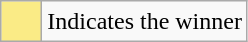<table class="wikitable">
<tr>
<td style="background:#FAEB86; height:20px; width:20px"></td>
<td>Indicates the winner</td>
</tr>
</table>
